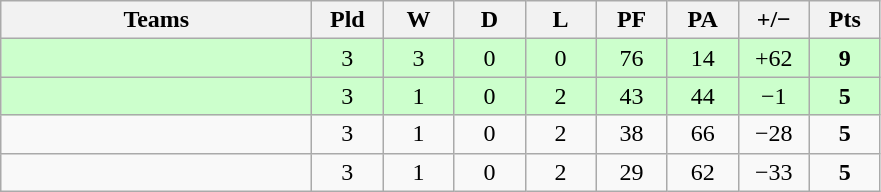<table class="wikitable" style="text-align: center;">
<tr>
<th width="200">Teams</th>
<th width="40">Pld</th>
<th width="40">W</th>
<th width="40">D</th>
<th width="40">L</th>
<th width="40">PF</th>
<th width="40">PA</th>
<th width="40">+/−</th>
<th width="40">Pts</th>
</tr>
<tr bgcolor=ccffcc>
<td align=left></td>
<td>3</td>
<td>3</td>
<td>0</td>
<td>0</td>
<td>76</td>
<td>14</td>
<td>+62</td>
<td><strong>9</strong></td>
</tr>
<tr bgcolor=ccffcc>
<td align=left></td>
<td>3</td>
<td>1</td>
<td>0</td>
<td>2</td>
<td>43</td>
<td>44</td>
<td>−1</td>
<td><strong>5</strong></td>
</tr>
<tr>
<td align=left></td>
<td>3</td>
<td>1</td>
<td>0</td>
<td>2</td>
<td>38</td>
<td>66</td>
<td>−28</td>
<td><strong>5</strong></td>
</tr>
<tr>
<td align=left></td>
<td>3</td>
<td>1</td>
<td>0</td>
<td>2</td>
<td>29</td>
<td>62</td>
<td>−33</td>
<td><strong>5</strong></td>
</tr>
</table>
